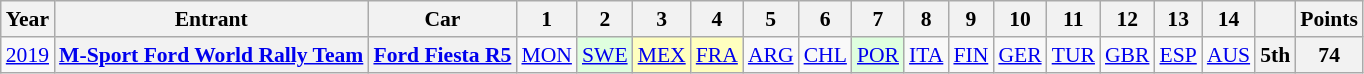<table class="wikitable" style="text-align:center; font-size:90%">
<tr>
<th>Year</th>
<th>Entrant</th>
<th>Car</th>
<th>1</th>
<th>2</th>
<th>3</th>
<th>4</th>
<th>5</th>
<th>6</th>
<th>7</th>
<th>8</th>
<th>9</th>
<th>10</th>
<th>11</th>
<th>12</th>
<th>13</th>
<th>14</th>
<th></th>
<th>Points</th>
</tr>
<tr>
<td><a href='#'>2019</a></td>
<th><a href='#'>M-Sport Ford World Rally Team</a></th>
<th><a href='#'>Ford Fiesta R5</a></th>
<td><a href='#'>MON</a></td>
<td style="background:#DFFFDF"><a href='#'>SWE</a><br></td>
<td style="background:#FFFFBF"><a href='#'>MEX</a><br></td>
<td style="background:#FFFFBF"><a href='#'>FRA</a><br></td>
<td><a href='#'>ARG</a></td>
<td><a href='#'>CHL</a></td>
<td style="background:#DFFFDF"><a href='#'>POR</a><br></td>
<td><a href='#'>ITA</a></td>
<td><a href='#'>FIN</a></td>
<td><a href='#'>GER</a></td>
<td><a href='#'>TUR</a></td>
<td><a href='#'>GBR</a></td>
<td><a href='#'>ESP</a></td>
<td><a href='#'>AUS</a><br></td>
<th>5th</th>
<th>74</th>
</tr>
</table>
